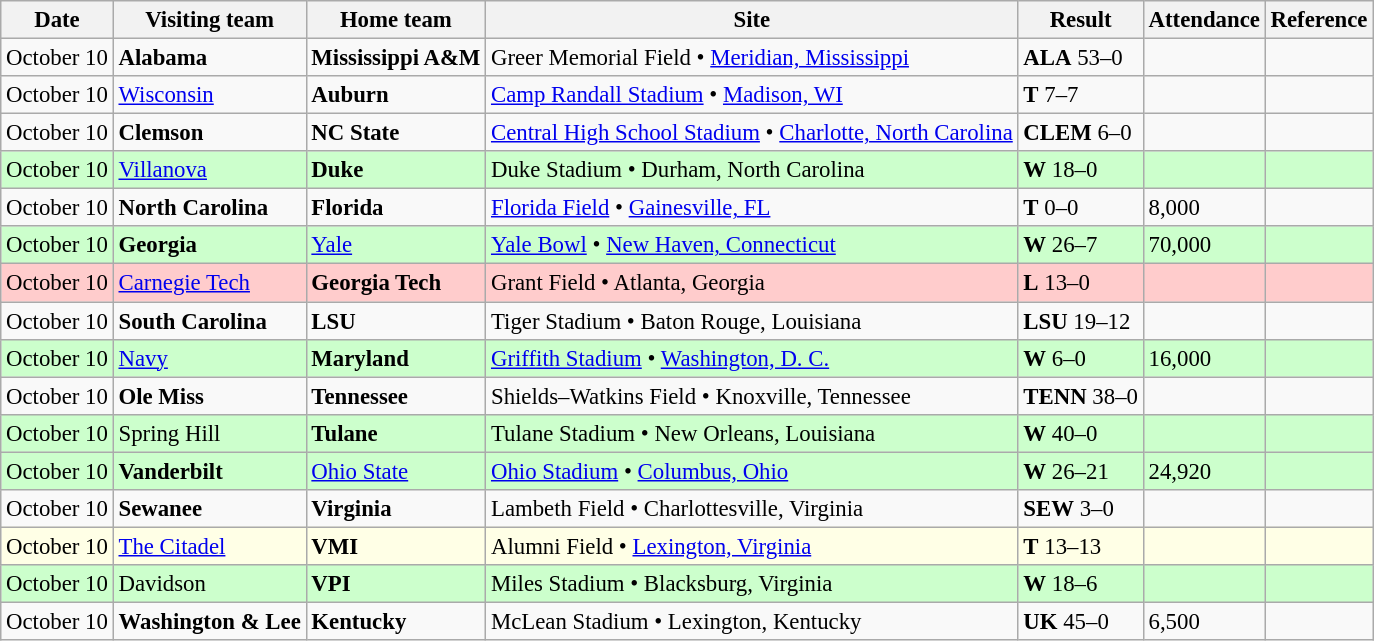<table class="wikitable" style="font-size:95%;">
<tr>
<th>Date</th>
<th>Visiting team</th>
<th>Home team</th>
<th>Site</th>
<th>Result</th>
<th>Attendance</th>
<th class="unsortable">Reference</th>
</tr>
<tr bgcolor=>
<td>October 10</td>
<td><strong>Alabama</strong></td>
<td><strong>Mississippi A&M</strong></td>
<td>Greer Memorial Field • <a href='#'>Meridian, Mississippi</a></td>
<td><strong>ALA</strong> 53–0</td>
<td></td>
<td></td>
</tr>
<tr bgcolor=>
<td>October 10</td>
<td><a href='#'>Wisconsin</a></td>
<td><strong>Auburn</strong></td>
<td><a href='#'>Camp Randall Stadium</a> • <a href='#'>Madison, WI</a></td>
<td><strong>T</strong> 7–7</td>
<td></td>
<td></td>
</tr>
<tr bgcolor=>
<td>October 10</td>
<td><strong>Clemson</strong></td>
<td><strong>NC State</strong></td>
<td><a href='#'>Central High School Stadium</a> • <a href='#'>Charlotte, North Carolina</a></td>
<td><strong>CLEM</strong> 6–0</td>
<td></td>
<td></td>
</tr>
<tr bgcolor=ccffcc>
<td>October 10</td>
<td><a href='#'>Villanova</a></td>
<td><strong>Duke</strong></td>
<td>Duke Stadium • Durham, North Carolina</td>
<td><strong>W</strong> 18–0</td>
<td></td>
<td></td>
</tr>
<tr bgcolor=>
<td>October 10</td>
<td><strong>North Carolina</strong></td>
<td><strong>Florida</strong></td>
<td><a href='#'>Florida Field</a> • <a href='#'>Gainesville, FL</a></td>
<td><strong>T</strong> 0–0</td>
<td>8,000</td>
<td></td>
</tr>
<tr bgcolor=ccffcc>
<td>October 10</td>
<td><strong>Georgia</strong></td>
<td><a href='#'>Yale</a></td>
<td><a href='#'>Yale Bowl</a> • <a href='#'>New Haven, Connecticut</a></td>
<td><strong>W</strong> 26–7</td>
<td>70,000</td>
<td></td>
</tr>
<tr bgcolor=ffcccc>
<td>October 10</td>
<td><a href='#'>Carnegie Tech</a></td>
<td><strong>Georgia Tech</strong></td>
<td>Grant Field • Atlanta, Georgia</td>
<td><strong>L</strong> 13–0</td>
<td></td>
<td></td>
</tr>
<tr bgcolor=>
<td>October 10</td>
<td><strong>South Carolina</strong></td>
<td><strong>LSU</strong></td>
<td>Tiger Stadium • Baton Rouge, Louisiana</td>
<td><strong>LSU</strong> 19–12</td>
<td></td>
<td></td>
</tr>
<tr bgcolor=ccffcc>
<td>October 10</td>
<td><a href='#'>Navy</a></td>
<td><strong>Maryland</strong></td>
<td><a href='#'>Griffith Stadium</a> • <a href='#'>Washington, D. C.</a></td>
<td><strong>W</strong> 6–0</td>
<td>16,000</td>
<td></td>
</tr>
<tr bgcolor=>
<td>October 10</td>
<td><strong>Ole Miss</strong></td>
<td><strong>Tennessee</strong></td>
<td>Shields–Watkins Field • Knoxville, Tennessee</td>
<td><strong>TENN</strong> 38–0</td>
<td></td>
<td></td>
</tr>
<tr bgcolor=ccffcc>
<td>October 10</td>
<td>Spring Hill</td>
<td><strong>Tulane</strong></td>
<td>Tulane Stadium • New Orleans, Louisiana</td>
<td><strong>W</strong> 40–0</td>
<td></td>
<td></td>
</tr>
<tr bgcolor=ccffcc>
<td>October 10</td>
<td><strong>Vanderbilt</strong></td>
<td><a href='#'>Ohio State</a></td>
<td><a href='#'>Ohio Stadium</a> • <a href='#'>Columbus, Ohio</a></td>
<td><strong>W</strong> 26–21</td>
<td>24,920</td>
<td></td>
</tr>
<tr bgcolor=>
<td>October 10</td>
<td><strong>Sewanee</strong></td>
<td><strong>Virginia</strong></td>
<td>Lambeth Field • Charlottesville, Virginia</td>
<td><strong>SEW</strong> 3–0</td>
<td></td>
<td></td>
</tr>
<tr bgcolor=ffffe6>
<td>October 10</td>
<td><a href='#'>The Citadel</a></td>
<td><strong>VMI</strong></td>
<td>Alumni Field • <a href='#'>Lexington, Virginia</a></td>
<td><strong>T</strong> 13–13</td>
<td></td>
<td></td>
</tr>
<tr bgcolor=ccffcc>
<td>October 10</td>
<td>Davidson</td>
<td><strong>VPI</strong></td>
<td>Miles Stadium • Blacksburg, Virginia</td>
<td><strong>W</strong> 18–6</td>
<td></td>
<td></td>
</tr>
<tr bgcolor=>
<td>October 10</td>
<td><strong>Washington & Lee</strong></td>
<td><strong>Kentucky</strong></td>
<td>McLean Stadium • Lexington, Kentucky</td>
<td><strong>UK</strong> 45–0</td>
<td>6,500</td>
<td></td>
</tr>
</table>
